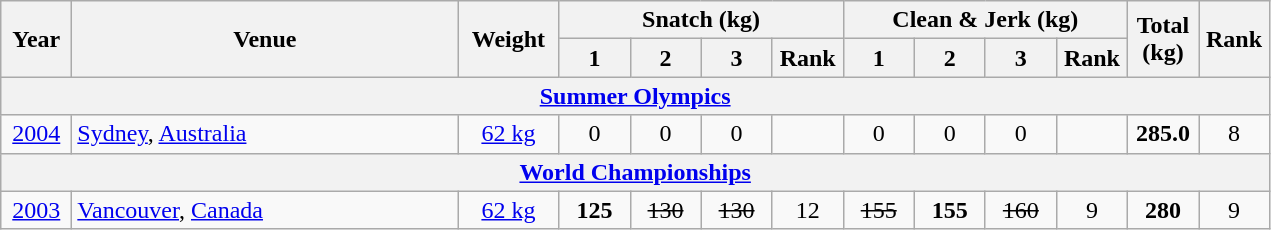<table class = "wikitable" style="text-align:center;">
<tr>
<th rowspan=2 width=40>Year</th>
<th rowspan=2 width=250>Venue</th>
<th rowspan=2 width=60>Weight</th>
<th colspan=4>Snatch (kg)</th>
<th colspan=4>Clean & Jerk (kg)</th>
<th rowspan=2 width=40>Total <br>(kg)</th>
<th rowspan=2 width=40>Rank</th>
</tr>
<tr>
<th width=40>1</th>
<th width=40>2</th>
<th width=40>3</th>
<th width=40>Rank</th>
<th width=40>1</th>
<th width=40>2</th>
<th width=40>3</th>
<th width=40>Rank</th>
</tr>
<tr>
<th colspan=13><a href='#'>Summer Olympics</a></th>
</tr>
<tr>
<td><a href='#'>2004</a></td>
<td align=left> <a href='#'>Sydney</a>, <a href='#'>Australia</a></td>
<td><a href='#'>62 kg</a></td>
<td>0</td>
<td>0</td>
<td>0</td>
<td></td>
<td>0</td>
<td>0</td>
<td>0</td>
<td></td>
<td><strong>285.0</strong></td>
<td>8</td>
</tr>
<tr>
<th colspan=13><a href='#'>World Championships</a></th>
</tr>
<tr>
<td><a href='#'>2003</a></td>
<td align=left> <a href='#'>Vancouver</a>, <a href='#'>Canada</a></td>
<td><a href='#'>62 kg</a></td>
<td><strong>125</strong></td>
<td><s>130</s></td>
<td><s>130</s></td>
<td>12</td>
<td><s>155</s></td>
<td><strong>155</strong></td>
<td><s>160</s></td>
<td>9</td>
<td><strong>280</strong></td>
<td>9</td>
</tr>
</table>
